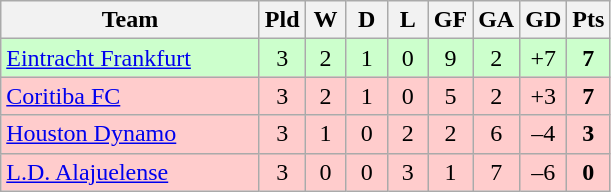<table class="wikitable" style="text-align: center;">
<tr>
<th width=165>Team</th>
<th width=20>Pld</th>
<th width=20>W</th>
<th width=20>D</th>
<th width=20>L</th>
<th width=20>GF</th>
<th width=20>GA</th>
<th width=20>GD</th>
<th width=20>Pts</th>
</tr>
<tr bgcolor= #ccffcc>
<td align=left> <a href='#'>Eintracht Frankfurt</a></td>
<td>3</td>
<td>2</td>
<td>1</td>
<td>0</td>
<td>9</td>
<td>2</td>
<td>+7</td>
<td><strong>7</strong></td>
</tr>
<tr bgcolor= #ffcccc>
<td align=left> <a href='#'>Coritiba FC</a></td>
<td>3</td>
<td>2</td>
<td>1</td>
<td>0</td>
<td>5</td>
<td>2</td>
<td>+3</td>
<td><strong>7</strong></td>
</tr>
<tr bgcolor= #ffcccc>
<td align=left> <a href='#'>Houston Dynamo</a></td>
<td>3</td>
<td>1</td>
<td>0</td>
<td>2</td>
<td>2</td>
<td>6</td>
<td>–4</td>
<td><strong>3</strong></td>
</tr>
<tr bgcolor= #ffcccc>
<td align=left> <a href='#'>L.D. Alajuelense</a></td>
<td>3</td>
<td>0</td>
<td>0</td>
<td>3</td>
<td>1</td>
<td>7</td>
<td>–6</td>
<td><strong>0</strong></td>
</tr>
</table>
